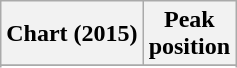<table class="wikitable sortable plainrowheaders" style="text-align:center">
<tr>
<th scope="col">Chart (2015)</th>
<th scope="col">Peak<br> position</th>
</tr>
<tr>
</tr>
<tr>
</tr>
<tr>
</tr>
<tr>
</tr>
<tr>
</tr>
</table>
